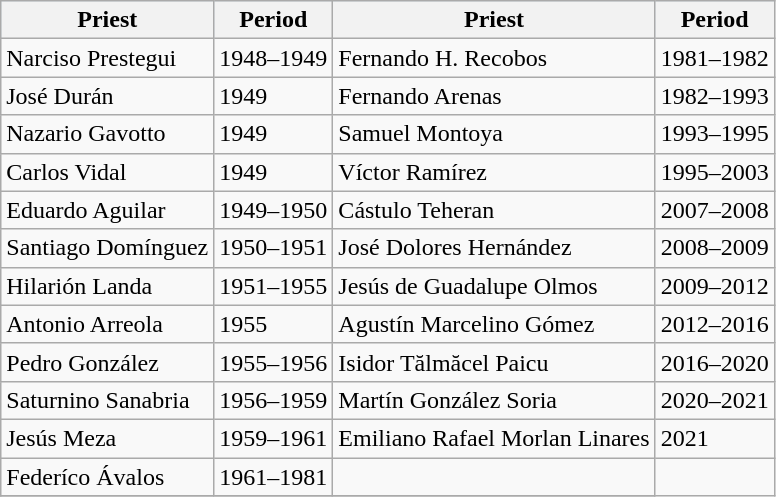<table class="wikitable">
<tr align=center style="background:#d8edff">
<th>Priest</th>
<th>Period</th>
<th>Priest</th>
<th>Period</th>
</tr>
<tr>
<td> Narciso Prestegui</td>
<td>1948–1949</td>
<td> Fernando H. Recobos</td>
<td>1981–1982</td>
</tr>
<tr>
<td> José Durán</td>
<td>1949</td>
<td> Fernando Arenas</td>
<td>1982–1993</td>
</tr>
<tr>
<td> Nazario Gavotto</td>
<td>1949</td>
<td> Samuel Montoya</td>
<td>1993–1995</td>
</tr>
<tr>
<td> Carlos Vidal</td>
<td>1949</td>
<td> Víctor Ramírez</td>
<td>1995–2003</td>
</tr>
<tr>
<td> Eduardo Aguilar</td>
<td>1949–1950</td>
<td> Cástulo Teheran</td>
<td>2007–2008</td>
</tr>
<tr>
<td> Santiago Domínguez</td>
<td>1950–1951</td>
<td> José Dolores Hernández</td>
<td>2008–2009</td>
</tr>
<tr>
<td> Hilarión Landa</td>
<td>1951–1955</td>
<td> Jesús de Guadalupe Olmos</td>
<td>2009–2012</td>
</tr>
<tr>
<td> Antonio Arreola</td>
<td>1955</td>
<td> Agustín Marcelino Gómez</td>
<td>2012–2016</td>
</tr>
<tr>
<td> Pedro González</td>
<td>1955–1956</td>
<td> Isidor Tălmăcel Paicu</td>
<td>2016–2020</td>
</tr>
<tr>
<td> Saturnino Sanabria</td>
<td>1956–1959</td>
<td> Martín González Soria</td>
<td>2020–2021</td>
</tr>
<tr>
<td> Jesús Meza</td>
<td>1959–1961</td>
<td> Emiliano Rafael Morlan Linares</td>
<td>2021</td>
</tr>
<tr>
<td> Federíco Ávalos</td>
<td>1961–1981</td>
<td></td>
</tr>
<tr>
</tr>
</table>
